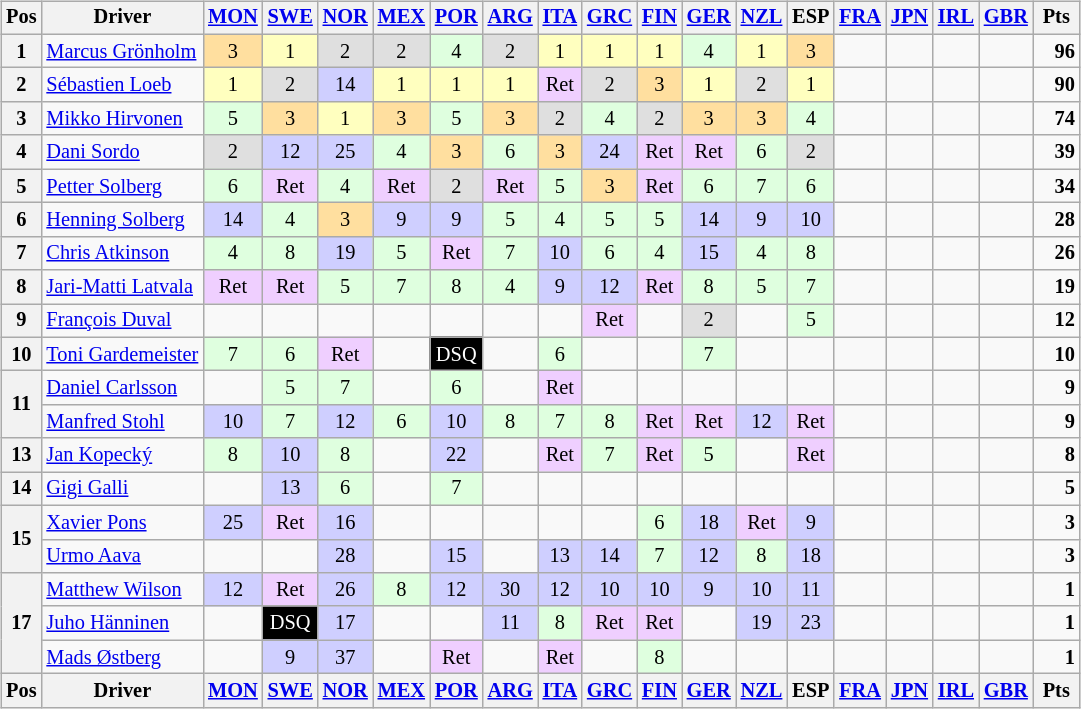<table>
<tr>
<td><br><table class="wikitable" style="font-size: 85%; text-align: center;">
<tr valign="top">
<th valign="middle">Pos</th>
<th valign="middle">Driver</th>
<th><a href='#'>MON</a><br></th>
<th><a href='#'>SWE</a><br></th>
<th><a href='#'>NOR</a><br></th>
<th><a href='#'>MEX</a><br></th>
<th><a href='#'>POR</a><br></th>
<th><a href='#'>ARG</a><br></th>
<th><a href='#'>ITA</a><br></th>
<th><a href='#'>GRC</a><br></th>
<th><a href='#'>FIN</a><br></th>
<th><a href='#'>GER</a><br></th>
<th><a href='#'>NZL</a><br></th>
<th>ESP<br></th>
<th><a href='#'>FRA</a><br></th>
<th><a href='#'>JPN</a><br></th>
<th><a href='#'>IRL</a><br></th>
<th><a href='#'>GBR</a><br></th>
<th valign="middle"> Pts </th>
</tr>
<tr>
<th>1</th>
<td align=left> <a href='#'>Marcus Grönholm</a></td>
<td style="background:#ffdf9f;">3</td>
<td style="background:#ffffbf;">1</td>
<td style="background:#dfdfdf;">2</td>
<td style="background:#dfdfdf;">2</td>
<td style="background:#dfffdf;">4</td>
<td style="background:#dfdfdf;">2</td>
<td style="background:#ffffbf;">1</td>
<td style="background:#ffffbf;">1</td>
<td style="background:#ffffbf;">1</td>
<td style="background:#dfffdf;">4</td>
<td style="background:#ffffbf;">1</td>
<td style="background:#ffdf9f;">3</td>
<td></td>
<td></td>
<td></td>
<td></td>
<td align="right"><strong>96</strong></td>
</tr>
<tr>
<th>2</th>
<td align=left> <a href='#'>Sébastien Loeb</a></td>
<td style="background:#ffffbf;">1</td>
<td style="background:#dfdfdf;">2</td>
<td style="background:#cfcfff;">14</td>
<td style="background:#ffffbf;">1</td>
<td style="background:#ffffbf;">1</td>
<td style="background:#ffffbf;">1</td>
<td style="background:#efcfff;">Ret</td>
<td style="background:#dfdfdf;">2</td>
<td style="background:#ffdf9f;">3</td>
<td style="background:#ffffbf;">1</td>
<td style="background:#dfdfdf;">2</td>
<td style="background:#ffffbf;">1</td>
<td></td>
<td></td>
<td></td>
<td></td>
<td align="right"><strong>90</strong></td>
</tr>
<tr>
<th>3</th>
<td align=left> <a href='#'>Mikko Hirvonen</a></td>
<td style="background:#dfffdf;">5</td>
<td style="background:#ffdf9f;">3</td>
<td style="background:#ffffbf;">1</td>
<td style="background:#ffdf9f;">3</td>
<td style="background:#dfffdf;">5</td>
<td style="background:#ffdf9f;">3</td>
<td style="background:#dfdfdf;">2</td>
<td style="background:#dfffdf;">4</td>
<td style="background:#dfdfdf;">2</td>
<td style="background:#ffdf9f;">3</td>
<td style="background:#ffdf9f;">3</td>
<td style="background:#dfffdf;">4</td>
<td></td>
<td></td>
<td></td>
<td></td>
<td align="right"><strong>74</strong></td>
</tr>
<tr>
<th>4</th>
<td align=left> <a href='#'>Dani Sordo</a></td>
<td style="background:#dfdfdf;">2</td>
<td style="background:#cfcfff;">12</td>
<td style="background:#cfcfff;">25</td>
<td style="background:#dfffdf;">4</td>
<td style="background:#ffdf9f;">3</td>
<td style="background:#dfffdf;">6</td>
<td style="background:#ffdf9f;">3</td>
<td style="background:#cfcfff;">24</td>
<td style="background:#efcfff;">Ret</td>
<td style="background:#efcfff;">Ret</td>
<td style="background:#dfffdf;">6</td>
<td style="background:#dfdfdf;">2</td>
<td></td>
<td></td>
<td></td>
<td></td>
<td align="right"><strong>39</strong></td>
</tr>
<tr>
<th>5</th>
<td align=left> <a href='#'>Petter Solberg</a></td>
<td style="background:#dfffdf;">6</td>
<td style="background:#efcfff;">Ret</td>
<td style="background:#dfffdf;">4</td>
<td style="background:#efcfff;">Ret</td>
<td style="background:#dfdfdf;">2</td>
<td style="background:#efcfff;">Ret</td>
<td style="background:#dfffdf;">5</td>
<td style="background:#ffdf9f;">3</td>
<td style="background:#efcfff;">Ret</td>
<td style="background:#dfffdf;">6</td>
<td style="background:#dfffdf;">7</td>
<td style="background:#dfffdf;">6</td>
<td></td>
<td></td>
<td></td>
<td></td>
<td align="right"><strong>34</strong></td>
</tr>
<tr>
<th>6</th>
<td align=left> <a href='#'>Henning Solberg</a></td>
<td style="background:#cfcfff;">14</td>
<td style="background:#dfffdf;">4</td>
<td style="background:#ffdf9f;">3</td>
<td style="background:#cfcfff;">9</td>
<td style="background:#cfcfff;">9</td>
<td style="background:#dfffdf;">5</td>
<td style="background:#dfffdf;">4</td>
<td style="background:#dfffdf;">5</td>
<td style="background:#dfffdf;">5</td>
<td style="background:#cfcfff;">14</td>
<td style="background:#cfcfff;">9</td>
<td style="background:#cfcfff;">10</td>
<td></td>
<td></td>
<td></td>
<td></td>
<td align="right"><strong>28</strong></td>
</tr>
<tr>
<th>7</th>
<td align=left> <a href='#'>Chris Atkinson</a></td>
<td style="background:#dfffdf;">4</td>
<td style="background:#dfffdf;">8</td>
<td style="background:#cfcfff;">19</td>
<td style="background:#dfffdf;">5</td>
<td style="background:#efcfff;">Ret</td>
<td style="background:#dfffdf;">7</td>
<td style="background:#cfcfff;">10</td>
<td style="background:#dfffdf;">6</td>
<td style="background:#dfffdf;">4</td>
<td style="background:#cfcfff;">15</td>
<td style="background:#dfffdf;">4</td>
<td style="background:#dfffdf;">8</td>
<td></td>
<td></td>
<td></td>
<td></td>
<td align="right"><strong>26</strong></td>
</tr>
<tr>
<th>8</th>
<td align=left> <a href='#'>Jari-Matti Latvala</a></td>
<td style="background:#efcfff;">Ret</td>
<td style="background:#efcfff;">Ret</td>
<td style="background:#dfffdf;">5</td>
<td style="background:#dfffdf;">7</td>
<td style="background:#dfffdf;">8</td>
<td style="background:#dfffdf;">4</td>
<td style="background:#cfcfff;">9</td>
<td style="background:#cfcfff;">12</td>
<td style="background:#efcfff;">Ret</td>
<td style="background:#dfffdf;">8</td>
<td style="background:#dfffdf;">5</td>
<td style="background:#dfffdf;">7</td>
<td></td>
<td></td>
<td></td>
<td></td>
<td align="right"><strong>19</strong></td>
</tr>
<tr>
<th>9</th>
<td align=left> <a href='#'>François Duval</a></td>
<td></td>
<td></td>
<td></td>
<td></td>
<td></td>
<td></td>
<td></td>
<td style="background:#efcfff;">Ret</td>
<td></td>
<td style="background:#dfdfdf;">2</td>
<td></td>
<td style="background:#dfffdf;">5</td>
<td></td>
<td></td>
<td></td>
<td></td>
<td align="right"><strong>12</strong></td>
</tr>
<tr>
<th>10</th>
<td align=left> <a href='#'>Toni Gardemeister</a></td>
<td style="background:#dfffdf;">7</td>
<td style="background:#dfffdf;">6</td>
<td style="background:#efcfff;">Ret</td>
<td></td>
<td style="background:#000000; color:white;">DSQ</td>
<td></td>
<td style="background:#dfffdf;">6</td>
<td></td>
<td></td>
<td style="background:#dfffdf;">7</td>
<td></td>
<td></td>
<td></td>
<td></td>
<td></td>
<td></td>
<td align="right"><strong>10</strong></td>
</tr>
<tr>
<th rowspan=2>11</th>
<td align=left> <a href='#'>Daniel Carlsson</a></td>
<td></td>
<td style="background:#dfffdf;">5</td>
<td style="background:#dfffdf;">7</td>
<td></td>
<td style="background:#dfffdf;">6</td>
<td></td>
<td style="background:#efcfff;">Ret</td>
<td></td>
<td></td>
<td></td>
<td></td>
<td></td>
<td></td>
<td></td>
<td></td>
<td></td>
<td align="right"><strong>9</strong></td>
</tr>
<tr>
<td align=left> <a href='#'>Manfred Stohl</a></td>
<td style="background:#cfcfff;">10</td>
<td style="background:#dfffdf;">7</td>
<td style="background:#cfcfff;">12</td>
<td style="background:#dfffdf;">6</td>
<td style="background:#cfcfff;">10</td>
<td style="background:#dfffdf;">8</td>
<td style="background:#dfffdf;">7</td>
<td style="background:#dfffdf;">8</td>
<td style="background:#efcfff;">Ret</td>
<td style="background:#efcfff;">Ret</td>
<td style="background:#cfcfff;">12</td>
<td style="background:#efcfff;">Ret</td>
<td></td>
<td></td>
<td></td>
<td></td>
<td align="right"><strong>9</strong></td>
</tr>
<tr>
<th>13</th>
<td align=left> <a href='#'>Jan Kopecký</a></td>
<td style="background:#dfffdf;">8</td>
<td style="background:#cfcfff;">10</td>
<td style="background:#dfffdf;">8</td>
<td></td>
<td style="background:#cfcfff;">22</td>
<td></td>
<td style="background:#efcfff;">Ret</td>
<td style="background:#dfffdf;">7</td>
<td style="background:#efcfff;">Ret</td>
<td style="background:#dfffdf;">5</td>
<td></td>
<td style="background:#efcfff;">Ret</td>
<td></td>
<td></td>
<td></td>
<td></td>
<td align="right"><strong>8</strong></td>
</tr>
<tr>
<th>14</th>
<td align=left> <a href='#'>Gigi Galli</a></td>
<td></td>
<td style="background:#cfcfff;">13</td>
<td style="background:#dfffdf;">6</td>
<td></td>
<td style="background:#dfffdf;">7</td>
<td></td>
<td></td>
<td></td>
<td></td>
<td></td>
<td></td>
<td></td>
<td></td>
<td></td>
<td></td>
<td></td>
<td align="right"><strong>5</strong></td>
</tr>
<tr>
<th rowspan=2>15</th>
<td align=left> <a href='#'>Xavier Pons</a></td>
<td style="background:#cfcfff;">25</td>
<td style="background:#efcfff;">Ret</td>
<td style="background:#cfcfff;">16</td>
<td></td>
<td></td>
<td></td>
<td></td>
<td></td>
<td style="background:#dfffdf;">6</td>
<td style="background:#cfcfff;">18</td>
<td style="background:#efcfff;">Ret</td>
<td style="background:#cfcfff;">9</td>
<td></td>
<td></td>
<td></td>
<td></td>
<td align="right"><strong>3</strong></td>
</tr>
<tr>
<td align=left> <a href='#'>Urmo Aava</a></td>
<td></td>
<td></td>
<td style="background:#cfcfff;">28</td>
<td></td>
<td style="background:#cfcfff;">15</td>
<td></td>
<td style="background:#cfcfff;">13</td>
<td style="background:#cfcfff;">14</td>
<td style="background:#dfffdf;">7</td>
<td style="background:#cfcfff;">12</td>
<td style="background:#dfffdf;">8</td>
<td style="background:#cfcfff;">18</td>
<td></td>
<td></td>
<td></td>
<td></td>
<td align="right"><strong>3</strong></td>
</tr>
<tr>
<th rowspan=3>17</th>
<td align=left> <a href='#'>Matthew Wilson</a></td>
<td style="background:#cfcfff;">12</td>
<td style="background:#efcfff;">Ret</td>
<td style="background:#cfcfff;">26</td>
<td style="background:#dfffdf;">8</td>
<td style="background:#cfcfff;">12</td>
<td style="background:#cfcfff;">30</td>
<td style="background:#cfcfff;">12</td>
<td style="background:#cfcfff;">10</td>
<td style="background:#cfcfff;">10</td>
<td style="background:#cfcfff;">9</td>
<td style="background:#cfcfff;">10</td>
<td style="background:#cfcfff;">11</td>
<td></td>
<td></td>
<td></td>
<td></td>
<td align="right"><strong>1</strong></td>
</tr>
<tr>
<td align=left> <a href='#'>Juho Hänninen</a></td>
<td></td>
<td style="background:#000000; color:white;">DSQ</td>
<td style="background:#cfcfff;">17</td>
<td></td>
<td></td>
<td style="background:#cfcfff;">11</td>
<td style="background:#dfffdf;">8</td>
<td style="background:#efcfff;">Ret</td>
<td style="background:#efcfff;">Ret</td>
<td></td>
<td style="background:#cfcfff;">19</td>
<td style="background:#cfcfff;">23</td>
<td></td>
<td></td>
<td></td>
<td></td>
<td align="right"><strong>1</strong></td>
</tr>
<tr>
<td align=left> <a href='#'>Mads Østberg</a></td>
<td></td>
<td style="background:#cfcfff;">9</td>
<td style="background:#cfcfff;">37</td>
<td></td>
<td style="background:#efcfff;">Ret</td>
<td></td>
<td style="background:#efcfff;">Ret</td>
<td></td>
<td style="background:#dfffdf;">8</td>
<td></td>
<td></td>
<td></td>
<td></td>
<td></td>
<td></td>
<td></td>
<td align="right"><strong>1</strong></td>
</tr>
<tr valign="top">
<th valign="middle">Pos</th>
<th valign="middle">Driver</th>
<th><a href='#'>MON</a><br></th>
<th><a href='#'>SWE</a><br></th>
<th><a href='#'>NOR</a><br></th>
<th><a href='#'>MEX</a><br></th>
<th><a href='#'>POR</a><br></th>
<th><a href='#'>ARG</a><br></th>
<th><a href='#'>ITA</a><br></th>
<th><a href='#'>GRC</a><br></th>
<th><a href='#'>FIN</a><br></th>
<th><a href='#'>GER</a><br></th>
<th><a href='#'>NZL</a><br></th>
<th>ESP<br></th>
<th><a href='#'>FRA</a><br></th>
<th><a href='#'>JPN</a><br></th>
<th><a href='#'>IRL</a><br></th>
<th><a href='#'>GBR</a><br></th>
<th valign="middle"> Pts </th>
</tr>
</table>
</td>
<td valign="top"><br></td>
</tr>
</table>
